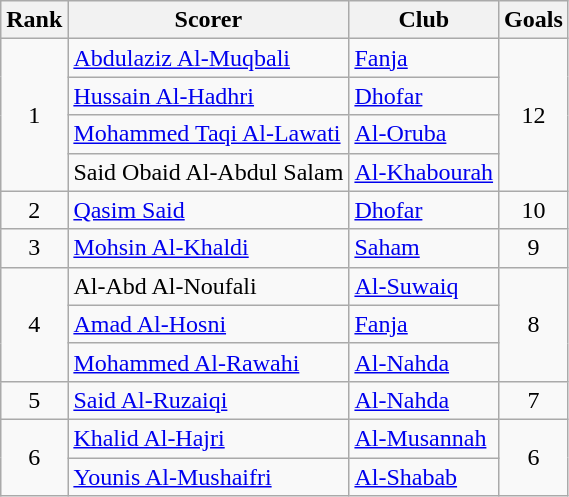<table class="wikitable sortable" style="text-align:center">
<tr>
<th>Rank</th>
<th>Scorer</th>
<th>Club</th>
<th>Goals</th>
</tr>
<tr>
<td rowspan="4">1</td>
<td align="left"> <a href='#'>Abdulaziz Al-Muqbali</a></td>
<td align="left"><a href='#'>Fanja</a></td>
<td rowspan="4">12</td>
</tr>
<tr>
<td align="left"> <a href='#'>Hussain Al-Hadhri</a></td>
<td align="left"><a href='#'>Dhofar</a></td>
</tr>
<tr>
<td align="left"> <a href='#'>Mohammed Taqi Al-Lawati</a></td>
<td align="left"><a href='#'>Al-Oruba</a></td>
</tr>
<tr>
<td align="left"> Said Obaid Al-Abdul Salam</td>
<td align="left"><a href='#'>Al-Khabourah</a></td>
</tr>
<tr>
<td rowspan="1">2</td>
<td align="left"> <a href='#'>Qasim Said</a></td>
<td align="left"><a href='#'>Dhofar</a></td>
<td rowspan="1">10</td>
</tr>
<tr>
<td rowspan="1">3</td>
<td align="left"> <a href='#'>Mohsin Al-Khaldi</a></td>
<td align="left"><a href='#'>Saham</a></td>
<td rowspan="1">9</td>
</tr>
<tr>
<td rowspan="3">4</td>
<td align="left"> Al-Abd Al-Noufali</td>
<td align="left"><a href='#'>Al-Suwaiq</a></td>
<td rowspan="3">8</td>
</tr>
<tr>
<td align="left"> <a href='#'>Amad Al-Hosni</a></td>
<td align="left"><a href='#'>Fanja</a></td>
</tr>
<tr>
<td align="left"> <a href='#'>Mohammed Al-Rawahi</a></td>
<td align="left"><a href='#'>Al-Nahda</a></td>
</tr>
<tr>
<td rowspan="1">5</td>
<td align="left"> <a href='#'>Said Al-Ruzaiqi</a></td>
<td align="left"><a href='#'>Al-Nahda</a></td>
<td rowspan="1">7</td>
</tr>
<tr>
<td rowspan="2">6</td>
<td align="left"> <a href='#'>Khalid Al-Hajri</a></td>
<td align="left"><a href='#'>Al-Musannah</a></td>
<td rowspan="2">6</td>
</tr>
<tr>
<td align="left"> <a href='#'>Younis Al-Mushaifri</a></td>
<td align="left"><a href='#'>Al-Shabab</a></td>
</tr>
</table>
